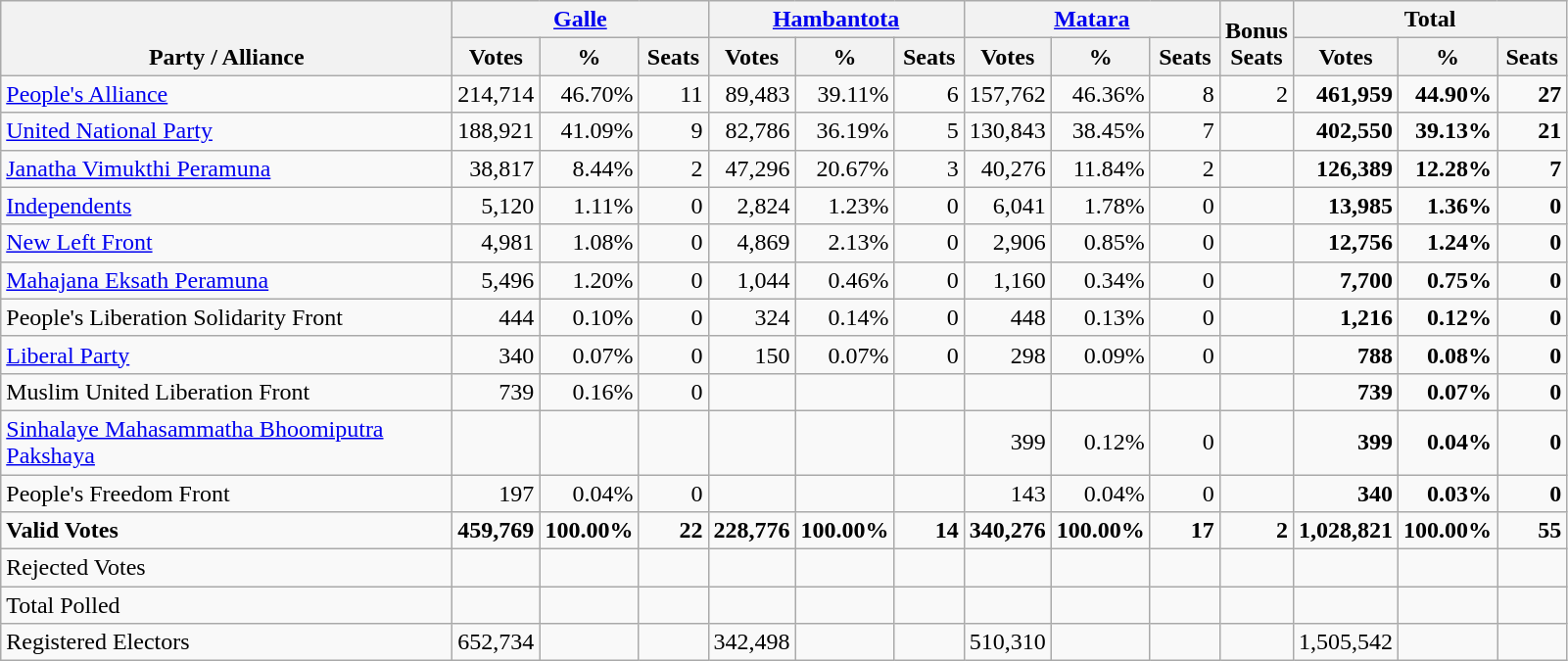<table class="wikitable" border="1" style="text-align:right;">
<tr>
<th valign=bottom rowspan=2 width="300">Party / Alliance</th>
<th colspan=3><a href='#'>Galle</a></th>
<th colspan=3><a href='#'>Hambantota</a></th>
<th colspan=3><a href='#'>Matara</a></th>
<th valign=bottom rowspan=2 width="40">Bonus<br>Seats</th>
<th colspan=3>Total</th>
</tr>
<tr>
<th align=center valign=bottom width="50">Votes</th>
<th align=center valign=bottom width="50">%</th>
<th align=center valign=bottom width="40">Seats</th>
<th align=center valign=bottom width="50">Votes</th>
<th align=center valign=bottom width="50">%</th>
<th align=center valign=bottom width="40">Seats</th>
<th align=center valign=bottom width="50">Votes</th>
<th align=center valign=bottom width="50">%</th>
<th align=center valign=bottom width="40">Seats</th>
<th align=center valign=bottom width="50">Votes</th>
<th align=center valign=bottom width="50">%</th>
<th align=center valign=bottom width="40">Seats</th>
</tr>
<tr>
<td align=left><a href='#'>People's Alliance</a></td>
<td>214,714</td>
<td>46.70%</td>
<td>11</td>
<td>89,483</td>
<td>39.11%</td>
<td>6</td>
<td>157,762</td>
<td>46.36%</td>
<td>8</td>
<td>2</td>
<td><strong>461,959</strong></td>
<td><strong>44.90%</strong></td>
<td><strong>27</strong></td>
</tr>
<tr>
<td align=left><a href='#'>United National Party</a></td>
<td>188,921</td>
<td>41.09%</td>
<td>9</td>
<td>82,786</td>
<td>36.19%</td>
<td>5</td>
<td>130,843</td>
<td>38.45%</td>
<td>7</td>
<td></td>
<td><strong>402,550</strong></td>
<td><strong>39.13%</strong></td>
<td><strong>21</strong></td>
</tr>
<tr>
<td align=left><a href='#'>Janatha Vimukthi Peramuna</a></td>
<td>38,817</td>
<td>8.44%</td>
<td>2</td>
<td>47,296</td>
<td>20.67%</td>
<td>3</td>
<td>40,276</td>
<td>11.84%</td>
<td>2</td>
<td></td>
<td><strong>126,389</strong></td>
<td><strong>12.28%</strong></td>
<td><strong>7</strong></td>
</tr>
<tr>
<td align=left><a href='#'>Independents</a></td>
<td>5,120</td>
<td>1.11%</td>
<td>0</td>
<td>2,824</td>
<td>1.23%</td>
<td>0</td>
<td>6,041</td>
<td>1.78%</td>
<td>0</td>
<td></td>
<td><strong>13,985</strong></td>
<td><strong>1.36%</strong></td>
<td><strong>0</strong></td>
</tr>
<tr>
<td align=left><a href='#'>New Left Front</a></td>
<td>4,981</td>
<td>1.08%</td>
<td>0</td>
<td>4,869</td>
<td>2.13%</td>
<td>0</td>
<td>2,906</td>
<td>0.85%</td>
<td>0</td>
<td></td>
<td><strong>12,756</strong></td>
<td><strong>1.24%</strong></td>
<td><strong>0</strong></td>
</tr>
<tr>
<td align=left><a href='#'>Mahajana Eksath Peramuna</a></td>
<td>5,496</td>
<td>1.20%</td>
<td>0</td>
<td>1,044</td>
<td>0.46%</td>
<td>0</td>
<td>1,160</td>
<td>0.34%</td>
<td>0</td>
<td></td>
<td><strong>7,700</strong></td>
<td><strong>0.75%</strong></td>
<td><strong>0</strong></td>
</tr>
<tr>
<td align=left>People's Liberation Solidarity Front</td>
<td>444</td>
<td>0.10%</td>
<td>0</td>
<td>324</td>
<td>0.14%</td>
<td>0</td>
<td>448</td>
<td>0.13%</td>
<td>0</td>
<td></td>
<td><strong>1,216</strong></td>
<td><strong>0.12%</strong></td>
<td><strong>0</strong></td>
</tr>
<tr>
<td align=left><a href='#'>Liberal Party</a></td>
<td>340</td>
<td>0.07%</td>
<td>0</td>
<td>150</td>
<td>0.07%</td>
<td>0</td>
<td>298</td>
<td>0.09%</td>
<td>0</td>
<td></td>
<td><strong>788</strong></td>
<td><strong>0.08%</strong></td>
<td><strong>0</strong></td>
</tr>
<tr>
<td align=left>Muslim United Liberation Front</td>
<td>739</td>
<td>0.16%</td>
<td>0</td>
<td></td>
<td></td>
<td></td>
<td></td>
<td></td>
<td></td>
<td></td>
<td><strong>739</strong></td>
<td><strong>0.07%</strong></td>
<td><strong>0</strong></td>
</tr>
<tr>
<td align=left><a href='#'>Sinhalaye Mahasammatha Bhoomiputra Pakshaya</a></td>
<td></td>
<td></td>
<td></td>
<td></td>
<td></td>
<td></td>
<td>399</td>
<td>0.12%</td>
<td>0</td>
<td></td>
<td><strong>399</strong></td>
<td><strong>0.04%</strong></td>
<td><strong>0</strong></td>
</tr>
<tr>
<td align=left>People's Freedom Front</td>
<td>197</td>
<td>0.04%</td>
<td>0</td>
<td></td>
<td></td>
<td></td>
<td>143</td>
<td>0.04%</td>
<td>0</td>
<td></td>
<td><strong>340</strong></td>
<td><strong>0.03%</strong></td>
<td><strong>0</strong></td>
</tr>
<tr>
<td align=left><strong>Valid Votes</strong></td>
<td><strong>459,769</strong></td>
<td><strong>100.00%</strong></td>
<td><strong>22</strong></td>
<td><strong>228,776</strong></td>
<td><strong>100.00%</strong></td>
<td><strong>14</strong></td>
<td><strong>340,276</strong></td>
<td><strong>100.00%</strong></td>
<td><strong>17</strong></td>
<td><strong>2</strong></td>
<td><strong>1,028,821</strong></td>
<td><strong>100.00%</strong></td>
<td><strong>55</strong></td>
</tr>
<tr>
<td align=left>Rejected Votes</td>
<td></td>
<td></td>
<td></td>
<td></td>
<td></td>
<td></td>
<td></td>
<td></td>
<td></td>
<td></td>
<td></td>
<td></td>
<td></td>
</tr>
<tr>
<td align=left>Total Polled</td>
<td></td>
<td></td>
<td></td>
<td></td>
<td></td>
<td></td>
<td></td>
<td></td>
<td></td>
<td></td>
<td></td>
<td></td>
<td></td>
</tr>
<tr>
<td align=left>Registered Electors</td>
<td>652,734</td>
<td></td>
<td></td>
<td>342,498</td>
<td></td>
<td></td>
<td>510,310</td>
<td></td>
<td></td>
<td></td>
<td>1,505,542</td>
<td></td>
<td></td>
</tr>
</table>
